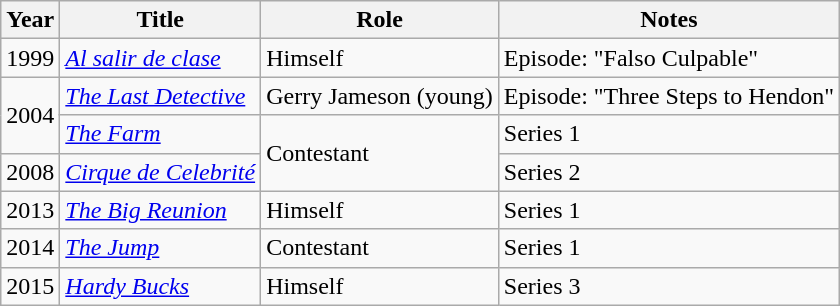<table class="wikitable">
<tr>
<th>Year</th>
<th>Title</th>
<th>Role</th>
<th class="unsortable">Notes</th>
</tr>
<tr>
<td>1999</td>
<td><em><a href='#'>Al salir de clase</a></em></td>
<td>Himself</td>
<td>Episode: "Falso Culpable"</td>
</tr>
<tr>
<td rowspan=2>2004</td>
<td><em><a href='#'>The Last Detective</a></em></td>
<td>Gerry Jameson (young)</td>
<td>Episode: "Three Steps to Hendon"</td>
</tr>
<tr>
<td><em><a href='#'>The Farm</a></em></td>
<td rowspan=2>Contestant</td>
<td>Series 1</td>
</tr>
<tr>
<td>2008</td>
<td><em><a href='#'>Cirque de Celebrité</a></em></td>
<td>Series 2</td>
</tr>
<tr>
<td>2013</td>
<td><em><a href='#'>The Big Reunion</a></em></td>
<td>Himself</td>
<td>Series 1</td>
</tr>
<tr>
<td>2014</td>
<td><em><a href='#'>The Jump</a></em></td>
<td>Contestant</td>
<td>Series 1</td>
</tr>
<tr>
<td>2015</td>
<td><em><a href='#'>Hardy Bucks</a></em></td>
<td>Himself</td>
<td>Series 3</td>
</tr>
</table>
